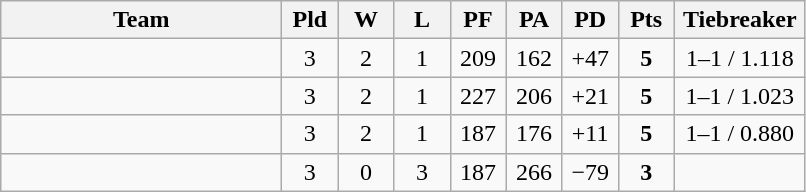<table class=wikitable style="text-align:center">
<tr>
<th width=180>Team</th>
<th width=30>Pld</th>
<th width=30>W</th>
<th width=30>L</th>
<th width=30>PF</th>
<th width=30>PA</th>
<th width=30>PD</th>
<th width=30>Pts</th>
<th width=80>Tiebreaker</th>
</tr>
<tr>
<td align="left"></td>
<td>3</td>
<td>2</td>
<td>1</td>
<td>209</td>
<td>162</td>
<td>+47</td>
<td><strong>5</strong></td>
<td>1–1 / 1.118</td>
</tr>
<tr>
<td align="left"></td>
<td>3</td>
<td>2</td>
<td>1</td>
<td>227</td>
<td>206</td>
<td>+21</td>
<td><strong>5</strong></td>
<td>1–1 / 1.023</td>
</tr>
<tr>
<td align="left"></td>
<td>3</td>
<td>2</td>
<td>1</td>
<td>187</td>
<td>176</td>
<td>+11</td>
<td><strong>5</strong></td>
<td>1–1 / 0.880</td>
</tr>
<tr>
<td align="left"></td>
<td>3</td>
<td>0</td>
<td>3</td>
<td>187</td>
<td>266</td>
<td>−79</td>
<td><strong>3</strong></td>
<td></td>
</tr>
</table>
